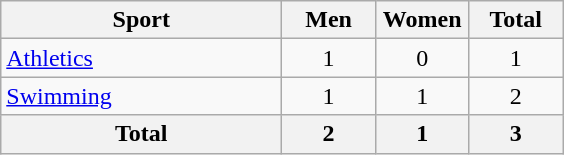<table class="wikitable sortable" style="text-align:center;">
<tr>
<th width=180>Sport</th>
<th width=55>Men</th>
<th width=55>Women</th>
<th width=55>Total</th>
</tr>
<tr>
<td align=left><a href='#'>Athletics</a></td>
<td>1</td>
<td>0</td>
<td>1</td>
</tr>
<tr>
<td align=left><a href='#'>Swimming</a></td>
<td>1</td>
<td>1</td>
<td>2</td>
</tr>
<tr>
<th>Total</th>
<th>2</th>
<th>1</th>
<th>3</th>
</tr>
</table>
